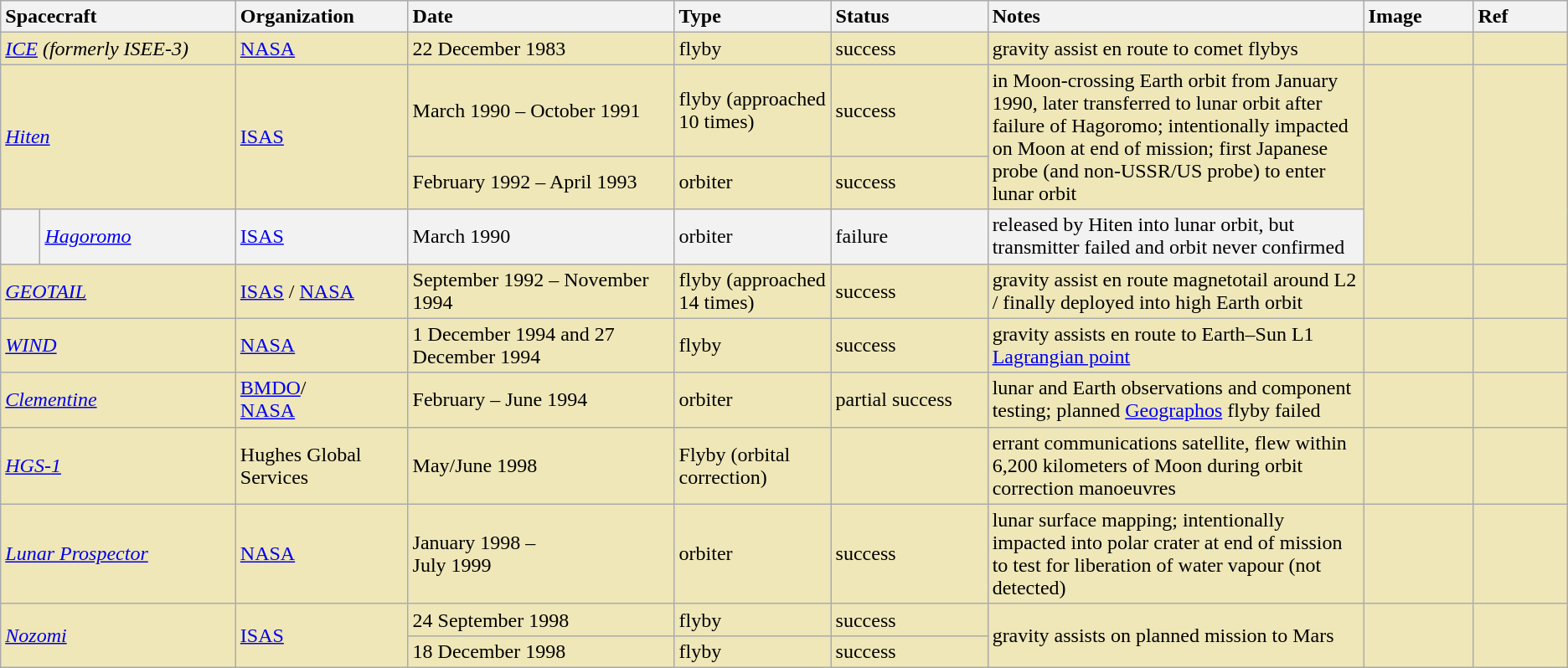<table class="wikitable sticky-header">
<tr>
<th colspan="2" style="text-align:left" width=15%>Spacecraft</th>
<th style="text-align:left" width=11%>Organization</th>
<th style="text-align:left" width=17%>Date</th>
<th style="text-align:left" width=10%>Type</th>
<th style="text-align:left" width=10%>Status</th>
<th style="text-align:left" width=24%>Notes</th>
<th style="text-align:left" width=7%>Image</th>
<th style="text-align:left" width=6%>Ref</th>
</tr>
<tr style="background:#EFE7B8">
<td colspan="2"><em><a href='#'>ICE</a> (formerly ISEE-3)</em></td>
<td> <a href='#'>NASA</a></td>
<td>22 December 1983</td>
<td>flyby</td>
<td>success</td>
<td>gravity assist en route to comet flybys</td>
<td></td>
<td></td>
</tr>
<tr style="background:#EFE7B8">
<td rowspan="2" colspan="2"><em><a href='#'>Hiten</a></em></td>
<td rowspan="2" width="10%"> <a href='#'>ISAS</a></td>
<td width="16%">March 1990 – October 1991</td>
<td width="10%">flyby (approached 10 times)</td>
<td>success</td>
<td rowspan="2">in Moon-crossing Earth orbit from January 1990, later transferred to lunar orbit after failure of Hagoromo; intentionally impacted on Moon at end of mission; first Japanese probe (and non-USSR/US probe) to enter lunar orbit</td>
<td rowspan="3" width="50px"></td>
<td rowspan="3" width="50px"></td>
</tr>
<tr style="background:#EFE7B8">
<td width="16%">February 1992 – April 1993</td>
<td width="10%">orbiter</td>
<td>success</td>
</tr>
<tr style="background:#F2F2F2">
<td>  </td>
<td><em><a href='#'>Hagoromo</a></em></td>
<td> <a href='#'>ISAS</a></td>
<td>March 1990</td>
<td>orbiter</td>
<td>failure</td>
<td>released by Hiten into lunar orbit, but transmitter failed and orbit never confirmed</td>
</tr>
<tr style="background:#EFE7B8">
<td colspan="2"><em><a href='#'>GEOTAIL</a></em></td>
<td> <a href='#'>ISAS</a> / <a href='#'>NASA</a></td>
<td>September 1992 – November 1994</td>
<td>flyby (approached 14 times)</td>
<td>success</td>
<td>gravity assist en route magnetotail around L2 / finally deployed into high Earth orbit</td>
<td></td>
<td></td>
</tr>
<tr style="background:#EFE7B8">
<td colspan="2"><em><a href='#'>WIND</a></em></td>
<td> <a href='#'>NASA</a></td>
<td>1 December 1994 and 27 December 1994</td>
<td>flyby</td>
<td>success</td>
<td>gravity assists en route to Earth–Sun L1 <a href='#'>Lagrangian point</a></td>
<td></td>
<td></td>
</tr>
<tr style="background:#EFE7B8">
<td colspan="2"><em><a href='#'>Clementine</a></em></td>
<td> <a href='#'>BMDO</a>/<br> <a href='#'>NASA</a></td>
<td>February – June 1994</td>
<td>orbiter</td>
<td>partial success</td>
<td>lunar and Earth observations and component testing; planned <a href='#'>Geographos</a> flyby failed</td>
<td></td>
<td></td>
</tr>
<tr style="background:#EFE7B8">
<td colspan="2"><em><a href='#'>HGS-1</a></em></td>
<td> Hughes Global Services</td>
<td>May/June 1998</td>
<td>Flyby (orbital correction)</td>
<td></td>
<td>errant communications satellite, flew within 6,200 kilometers of Moon during orbit correction manoeuvres</td>
<td></td>
<td></td>
</tr>
<tr style="background:#EFE7B8">
<td colspan="2"><em><a href='#'>Lunar Prospector</a></em></td>
<td> <a href='#'>NASA</a></td>
<td>January 1998 –<br>July 1999</td>
<td>orbiter</td>
<td>success</td>
<td>lunar surface mapping; intentionally impacted into polar crater at end of mission to test for liberation of water vapour (not detected)</td>
<td></td>
<td></td>
</tr>
<tr style="background:#EFE7B8">
<td colspan="2" rowspan="2"><em><a href='#'>Nozomi</a></em></td>
<td rowspan="2"> <a href='#'>ISAS</a></td>
<td>24 September 1998</td>
<td>flyby</td>
<td>success</td>
<td rowspan="2">gravity assists on planned mission to Mars</td>
<td rowspan="2"></td>
<td rowspan="2"></td>
</tr>
<tr style="background:#EFE7B8">
<td>18 December 1998</td>
<td>flyby</td>
<td>success</td>
</tr>
</table>
